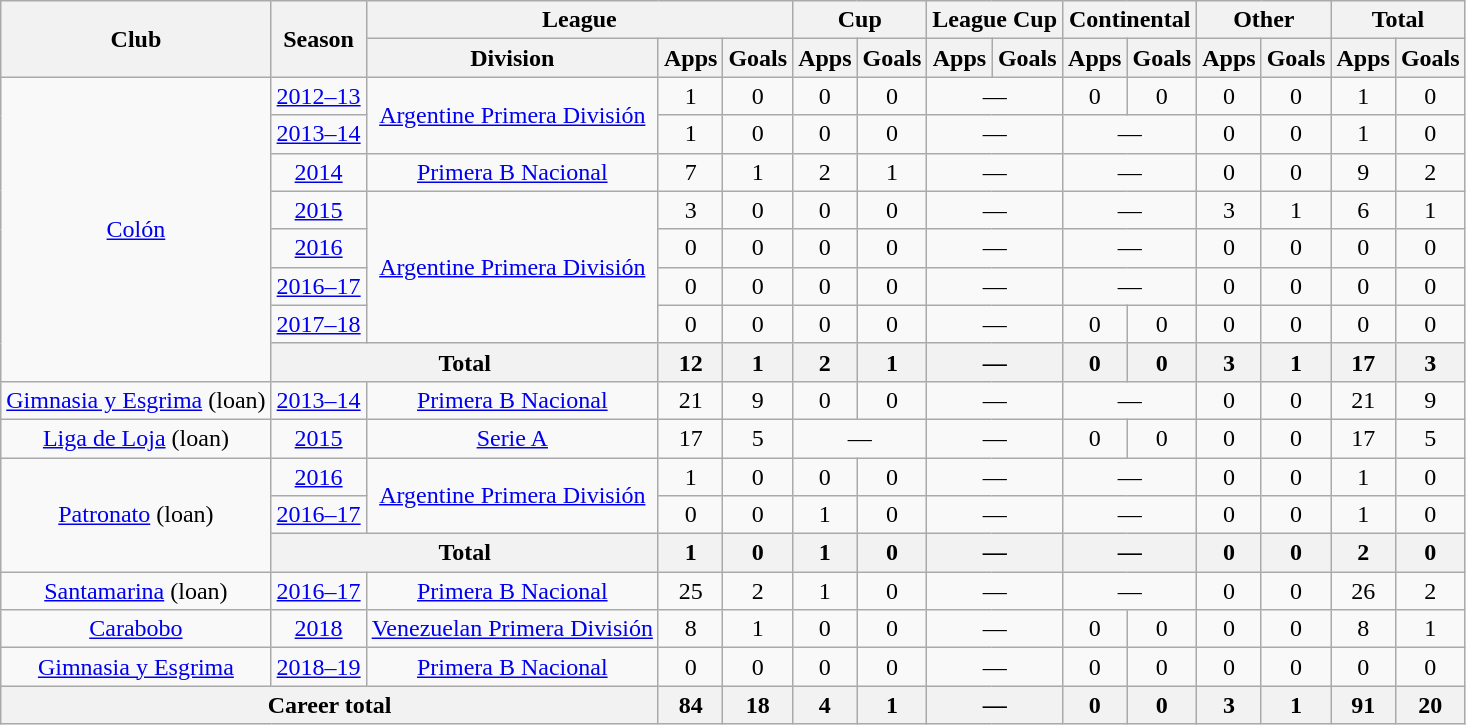<table class="wikitable" style="text-align:center">
<tr>
<th rowspan="2">Club</th>
<th rowspan="2">Season</th>
<th colspan="3">League</th>
<th colspan="2">Cup</th>
<th colspan="2">League Cup</th>
<th colspan="2">Continental</th>
<th colspan="2">Other</th>
<th colspan="2">Total</th>
</tr>
<tr>
<th>Division</th>
<th>Apps</th>
<th>Goals</th>
<th>Apps</th>
<th>Goals</th>
<th>Apps</th>
<th>Goals</th>
<th>Apps</th>
<th>Goals</th>
<th>Apps</th>
<th>Goals</th>
<th>Apps</th>
<th>Goals</th>
</tr>
<tr>
<td rowspan="8"><a href='#'>Colón</a></td>
<td><a href='#'>2012–13</a></td>
<td rowspan="2"><a href='#'>Argentine Primera División</a></td>
<td>1</td>
<td>0</td>
<td>0</td>
<td>0</td>
<td colspan="2">—</td>
<td>0</td>
<td>0</td>
<td>0</td>
<td>0</td>
<td>1</td>
<td>0</td>
</tr>
<tr>
<td><a href='#'>2013–14</a></td>
<td>1</td>
<td>0</td>
<td>0</td>
<td>0</td>
<td colspan="2">—</td>
<td colspan="2">—</td>
<td>0</td>
<td>0</td>
<td>1</td>
<td>0</td>
</tr>
<tr>
<td><a href='#'>2014</a></td>
<td><a href='#'>Primera B Nacional</a></td>
<td>7</td>
<td>1</td>
<td>2</td>
<td>1</td>
<td colspan="2">—</td>
<td colspan="2">—</td>
<td>0</td>
<td>0</td>
<td>9</td>
<td>2</td>
</tr>
<tr>
<td><a href='#'>2015</a></td>
<td rowspan="4"><a href='#'>Argentine Primera División</a></td>
<td>3</td>
<td>0</td>
<td>0</td>
<td>0</td>
<td colspan="2">—</td>
<td colspan="2">—</td>
<td>3</td>
<td>1</td>
<td>6</td>
<td>1</td>
</tr>
<tr>
<td><a href='#'>2016</a></td>
<td>0</td>
<td>0</td>
<td>0</td>
<td>0</td>
<td colspan="2">—</td>
<td colspan="2">—</td>
<td>0</td>
<td>0</td>
<td>0</td>
<td>0</td>
</tr>
<tr>
<td><a href='#'>2016–17</a></td>
<td>0</td>
<td>0</td>
<td>0</td>
<td>0</td>
<td colspan="2">—</td>
<td colspan="2">—</td>
<td>0</td>
<td>0</td>
<td>0</td>
<td>0</td>
</tr>
<tr>
<td><a href='#'>2017–18</a></td>
<td>0</td>
<td>0</td>
<td>0</td>
<td>0</td>
<td colspan="2">—</td>
<td>0</td>
<td>0</td>
<td>0</td>
<td>0</td>
<td>0</td>
<td>0</td>
</tr>
<tr>
<th colspan="2">Total</th>
<th>12</th>
<th>1</th>
<th>2</th>
<th>1</th>
<th colspan="2">—</th>
<th>0</th>
<th>0</th>
<th>3</th>
<th>1</th>
<th>17</th>
<th>3</th>
</tr>
<tr>
<td><a href='#'>Gimnasia y Esgrima</a> (loan)</td>
<td><a href='#'>2013–14</a></td>
<td><a href='#'>Primera B Nacional</a></td>
<td>21</td>
<td>9</td>
<td>0</td>
<td>0</td>
<td colspan="2">—</td>
<td colspan="2">—</td>
<td>0</td>
<td>0</td>
<td>21</td>
<td>9</td>
</tr>
<tr>
<td><a href='#'>Liga de Loja</a> (loan)</td>
<td><a href='#'>2015</a></td>
<td><a href='#'>Serie A</a></td>
<td>17</td>
<td>5</td>
<td colspan="2">—</td>
<td colspan="2">—</td>
<td>0</td>
<td>0</td>
<td>0</td>
<td>0</td>
<td>17</td>
<td>5</td>
</tr>
<tr>
<td rowspan="3"><a href='#'>Patronato</a> (loan)</td>
<td><a href='#'>2016</a></td>
<td rowspan="2"><a href='#'>Argentine Primera División</a></td>
<td>1</td>
<td>0</td>
<td>0</td>
<td>0</td>
<td colspan="2">—</td>
<td colspan="2">—</td>
<td>0</td>
<td>0</td>
<td>1</td>
<td>0</td>
</tr>
<tr>
<td><a href='#'>2016–17</a></td>
<td>0</td>
<td>0</td>
<td>1</td>
<td>0</td>
<td colspan="2">—</td>
<td colspan="2">—</td>
<td>0</td>
<td>0</td>
<td>1</td>
<td>0</td>
</tr>
<tr>
<th colspan="2">Total</th>
<th>1</th>
<th>0</th>
<th>1</th>
<th>0</th>
<th colspan="2">—</th>
<th colspan="2">—</th>
<th>0</th>
<th>0</th>
<th>2</th>
<th>0</th>
</tr>
<tr>
<td><a href='#'>Santamarina</a> (loan)</td>
<td><a href='#'>2016–17</a></td>
<td><a href='#'>Primera B Nacional</a></td>
<td>25</td>
<td>2</td>
<td>1</td>
<td>0</td>
<td colspan="2">—</td>
<td colspan="2">—</td>
<td>0</td>
<td>0</td>
<td>26</td>
<td>2</td>
</tr>
<tr>
<td><a href='#'>Carabobo</a></td>
<td><a href='#'>2018</a></td>
<td><a href='#'>Venezuelan Primera División</a></td>
<td>8</td>
<td>1</td>
<td>0</td>
<td>0</td>
<td colspan="2">—</td>
<td>0</td>
<td>0</td>
<td>0</td>
<td>0</td>
<td>8</td>
<td>1</td>
</tr>
<tr>
<td><a href='#'>Gimnasia y Esgrima</a></td>
<td><a href='#'>2018–19</a></td>
<td><a href='#'>Primera B Nacional</a></td>
<td>0</td>
<td>0</td>
<td>0</td>
<td>0</td>
<td colspan="2">—</td>
<td>0</td>
<td>0</td>
<td>0</td>
<td>0</td>
<td>0</td>
<td>0</td>
</tr>
<tr>
<th colspan="3">Career total</th>
<th>84</th>
<th>18</th>
<th>4</th>
<th>1</th>
<th colspan="2">—</th>
<th>0</th>
<th>0</th>
<th>3</th>
<th>1</th>
<th>91</th>
<th>20</th>
</tr>
</table>
